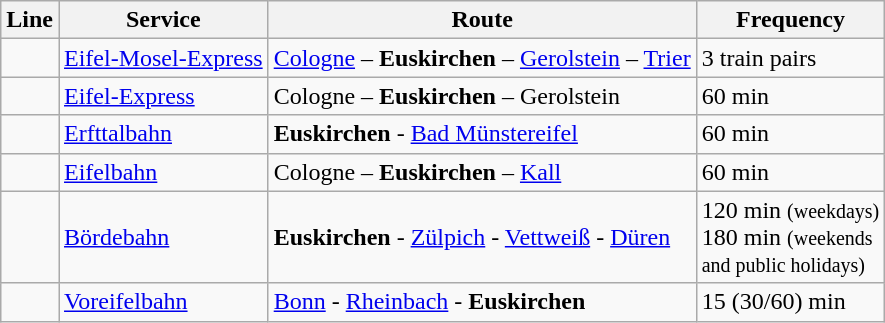<table class="wikitable">
<tr>
<th>Line</th>
<th>Service</th>
<th>Route</th>
<th>Frequency</th>
</tr>
<tr>
<td></td>
<td><a href='#'>Eifel-Mosel-Express</a></td>
<td><a href='#'>Cologne</a> – <strong>Euskirchen</strong> – <a href='#'>Gerolstein</a> – <a href='#'>Trier</a></td>
<td>3 train pairs</td>
</tr>
<tr>
<td></td>
<td><a href='#'>Eifel-Express</a></td>
<td>Cologne – <strong>Euskirchen</strong> – Gerolstein</td>
<td>60 min</td>
</tr>
<tr '>
<td></td>
<td><a href='#'>Erfttalbahn</a></td>
<td><strong>Euskirchen</strong> - <a href='#'>Bad Münstereifel</a></td>
<td>60 min</td>
</tr>
<tr>
<td></td>
<td><a href='#'>Eifelbahn</a></td>
<td>Cologne – <strong>Euskirchen</strong> – <a href='#'>Kall</a></td>
<td>60 min</td>
</tr>
<tr>
<td></td>
<td><a href='#'>Bördebahn</a></td>
<td><strong>Euskirchen</strong> - <a href='#'>Zülpich</a> - <a href='#'>Vettweiß</a> - <a href='#'>Düren</a></td>
<td>120 min <small>(weekdays)</small><br>180 min <small>(weekends <br>and public holidays)</small></td>
</tr>
<tr>
<td></td>
<td><a href='#'>Voreifelbahn</a></td>
<td><a href='#'>Bonn</a> - <a href='#'>Rheinbach</a> - <strong>Euskirchen</strong></td>
<td>15 (30/60) min</td>
</tr>
</table>
